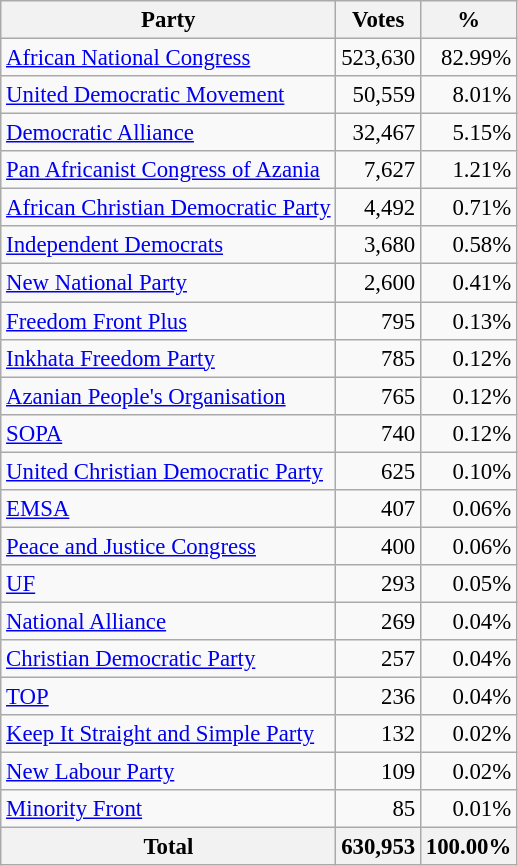<table class="wikitable" style="font-size: 95%; text-align: right">
<tr>
<th>Party</th>
<th>Votes</th>
<th>%</th>
</tr>
<tr>
<td align=left><a href='#'>African National Congress</a></td>
<td>523,630</td>
<td>82.99%</td>
</tr>
<tr>
<td align=left><a href='#'>United Democratic Movement</a></td>
<td>50,559</td>
<td>8.01%</td>
</tr>
<tr>
<td align=left><a href='#'>Democratic Alliance</a></td>
<td>32,467</td>
<td>5.15%</td>
</tr>
<tr>
<td align=left><a href='#'>Pan Africanist Congress of Azania</a></td>
<td>7,627</td>
<td>1.21%</td>
</tr>
<tr>
<td align=left><a href='#'>African Christian Democratic Party</a></td>
<td>4,492</td>
<td>0.71%</td>
</tr>
<tr>
<td align=left><a href='#'>Independent Democrats</a></td>
<td>3,680</td>
<td>0.58%</td>
</tr>
<tr>
<td align=left><a href='#'>New National Party</a></td>
<td>2,600</td>
<td>0.41%</td>
</tr>
<tr>
<td align=left><a href='#'>Freedom Front Plus</a></td>
<td>795</td>
<td>0.13%</td>
</tr>
<tr>
<td align=left><a href='#'>Inkhata Freedom Party</a></td>
<td>785</td>
<td>0.12%</td>
</tr>
<tr>
<td align=left><a href='#'>Azanian People's Organisation</a></td>
<td>765</td>
<td>0.12%</td>
</tr>
<tr>
<td align=left><a href='#'>SOPA</a></td>
<td>740</td>
<td>0.12%</td>
</tr>
<tr>
<td align=left><a href='#'>United Christian Democratic Party</a></td>
<td>625</td>
<td>0.10%</td>
</tr>
<tr>
<td align=left><a href='#'>EMSA</a></td>
<td>407</td>
<td>0.06%</td>
</tr>
<tr>
<td align=left><a href='#'>Peace and Justice Congress</a></td>
<td>400</td>
<td>0.06%</td>
</tr>
<tr>
<td align=left><a href='#'>UF</a></td>
<td>293</td>
<td>0.05%</td>
</tr>
<tr>
<td align=left><a href='#'>National Alliance</a></td>
<td>269</td>
<td>0.04%</td>
</tr>
<tr>
<td align=left><a href='#'>Christian Democratic Party</a></td>
<td>257</td>
<td>0.04%</td>
</tr>
<tr>
<td align=left><a href='#'>TOP</a></td>
<td>236</td>
<td>0.04%</td>
</tr>
<tr>
<td align=left><a href='#'>Keep It Straight and Simple Party</a></td>
<td>132</td>
<td>0.02%</td>
</tr>
<tr>
<td align=left><a href='#'>New Labour Party</a></td>
<td>109</td>
<td>0.02%</td>
</tr>
<tr>
<td align=left><a href='#'>Minority Front</a></td>
<td>85</td>
<td>0.01%</td>
</tr>
<tr>
<th align=left>Total</th>
<th>630,953</th>
<th>100.00%</th>
</tr>
</table>
